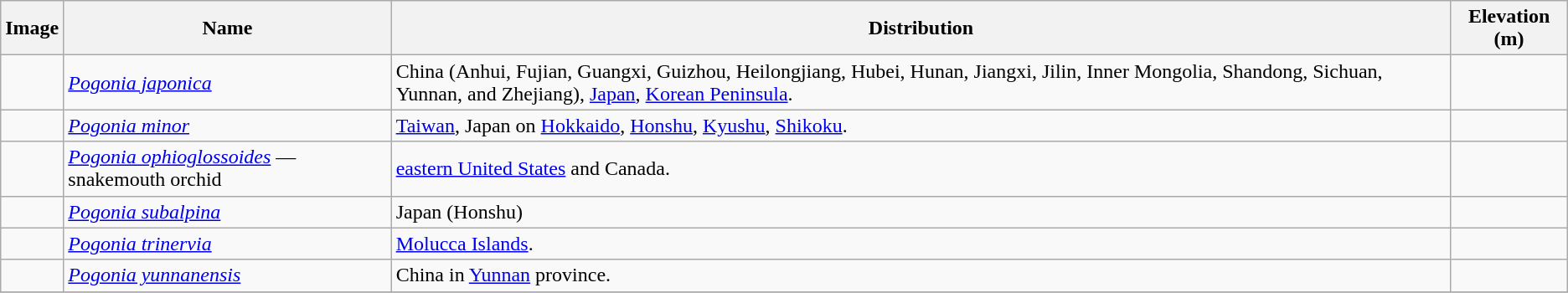<table class="wikitable collapsible">
<tr>
<th>Image</th>
<th>Name</th>
<th>Distribution</th>
<th>Elevation (m)</th>
</tr>
<tr>
<td></td>
<td><em><a href='#'>Pogonia japonica</a></em> </td>
<td>China (Anhui, Fujian, Guangxi, Guizhou, Heilongjiang, Hubei, Hunan, Jiangxi, Jilin, Inner Mongolia, Shandong, Sichuan, Yunnan, and Zhejiang), <a href='#'>Japan</a>, <a href='#'>Korean Peninsula</a>.</td>
<td></td>
</tr>
<tr>
<td></td>
<td><em><a href='#'>Pogonia minor</a></em> </td>
<td><a href='#'>Taiwan</a>, Japan on <a href='#'>Hokkaido</a>, <a href='#'>Honshu</a>, <a href='#'>Kyushu</a>, <a href='#'>Shikoku</a>.</td>
<td></td>
</tr>
<tr>
<td></td>
<td><em><a href='#'>Pogonia ophioglossoides</a></em>  — snakemouth orchid</td>
<td><a href='#'>eastern United States</a> and Canada.</td>
<td></td>
</tr>
<tr>
<td></td>
<td><em><a href='#'>Pogonia subalpina</a></em> </td>
<td>Japan (Honshu)</td>
<td></td>
</tr>
<tr>
<td></td>
<td><em><a href='#'>Pogonia trinervia</a></em> </td>
<td><a href='#'>Molucca Islands</a>.</td>
<td></td>
</tr>
<tr>
<td></td>
<td><em><a href='#'>Pogonia yunnanensis</a></em> </td>
<td>China in <a href='#'>Yunnan</a> province.</td>
<td></td>
</tr>
<tr>
</tr>
</table>
